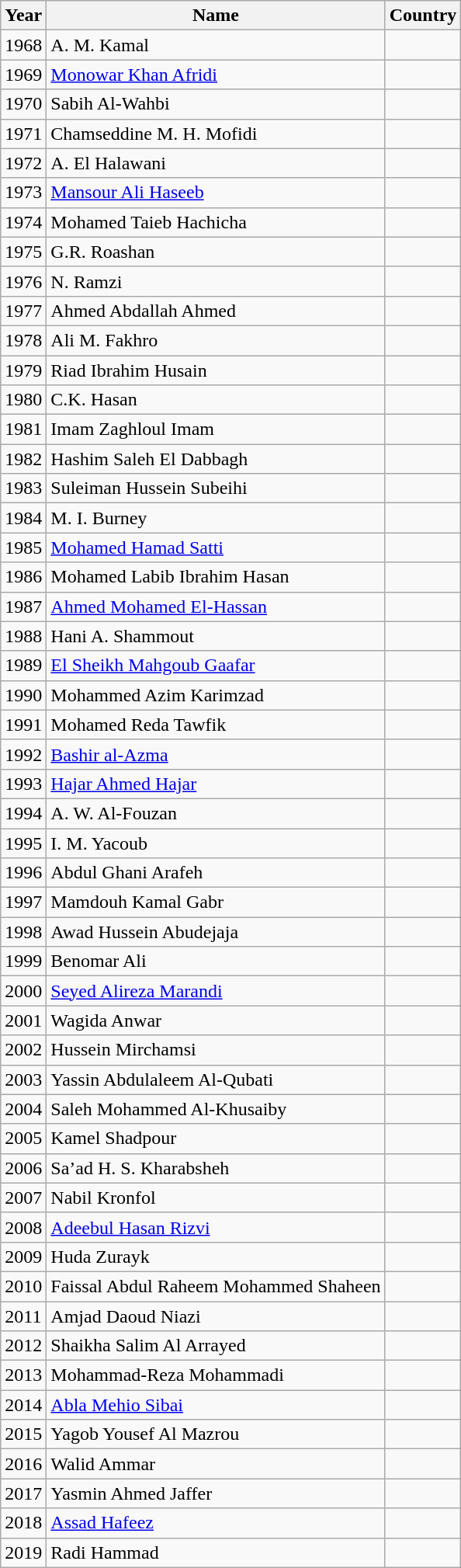<table class="wikitable plainrowheaders sortable">
<tr>
<th>Year</th>
<th>Name</th>
<th>Country</th>
</tr>
<tr>
<td>1968</td>
<td>A. M.  Kamal</td>
<td></td>
</tr>
<tr>
<td>1969</td>
<td><a href='#'>Monowar Khan Afridi</a></td>
<td></td>
</tr>
<tr>
<td>1970</td>
<td>Sabih Al-Wahbi</td>
<td></td>
</tr>
<tr>
<td>1971</td>
<td>Chamseddine M. H. Mofidi</td>
<td></td>
</tr>
<tr>
<td>1972</td>
<td>A. El  Halawani</td>
<td></td>
</tr>
<tr>
<td>1973</td>
<td><a href='#'>Mansour Ali Haseeb</a></td>
<td></td>
</tr>
<tr>
<td>1974</td>
<td>Mohamed Taieb Hachicha</td>
<td></td>
</tr>
<tr>
<td>1975</td>
<td>G.R. Roashan</td>
<td></td>
</tr>
<tr>
<td>1976</td>
<td>N. Ramzi</td>
<td></td>
</tr>
<tr>
<td>1977</td>
<td>Ahmed Abdallah Ahmed</td>
<td></td>
</tr>
<tr>
<td>1978</td>
<td>Ali M. Fakhro</td>
<td></td>
</tr>
<tr>
<td>1979</td>
<td>Riad Ibrahim Husain</td>
<td></td>
</tr>
<tr>
<td>1980</td>
<td>C.K. Hasan</td>
<td></td>
</tr>
<tr>
<td>1981</td>
<td>Imam Zaghloul Imam</td>
<td></td>
</tr>
<tr>
<td>1982</td>
<td>Hashim Saleh El Dabbagh</td>
<td></td>
</tr>
<tr>
<td>1983</td>
<td>Suleiman Hussein Subeihi</td>
<td></td>
</tr>
<tr>
<td>1984</td>
<td>M. I. Burney</td>
<td></td>
</tr>
<tr>
<td>1985</td>
<td><a href='#'>Mohamed Hamad Satti</a></td>
<td></td>
</tr>
<tr>
<td>1986</td>
<td>Mohamed Labib Ibrahim Hasan</td>
<td></td>
</tr>
<tr>
<td>1987</td>
<td><a href='#'>Ahmed Mohamed El-Hassan</a></td>
<td></td>
</tr>
<tr>
<td>1988</td>
<td>Hani A. Shammout</td>
<td></td>
</tr>
<tr>
<td>1989</td>
<td><a href='#'>El Sheikh Mahgoub Gaafar</a></td>
<td></td>
</tr>
<tr>
<td>1990</td>
<td>Mohammed Azim Karimzad</td>
<td></td>
</tr>
<tr>
<td>1991</td>
<td>Mohamed Reda Tawfik</td>
<td></td>
</tr>
<tr>
<td>1992</td>
<td><a href='#'>Bashir al-Azma</a></td>
<td></td>
</tr>
<tr>
<td>1993</td>
<td><a href='#'>Hajar Ahmed Hajar</a></td>
<td></td>
</tr>
<tr>
<td>1994</td>
<td>A. W. Al-Fouzan</td>
<td></td>
</tr>
<tr>
<td>1995</td>
<td>I. M. Yacoub</td>
<td></td>
</tr>
<tr>
<td>1996</td>
<td>Abdul Ghani Arafeh</td>
<td></td>
</tr>
<tr>
<td>1997</td>
<td>Mamdouh Kamal Gabr</td>
<td></td>
</tr>
<tr>
<td>1998</td>
<td>Awad Hussein Abudejaja</td>
<td></td>
</tr>
<tr>
<td>1999</td>
<td>Benomar Ali</td>
<td></td>
</tr>
<tr>
<td>2000</td>
<td><a href='#'>Seyed Alireza Marandi</a></td>
<td></td>
</tr>
<tr>
<td>2001</td>
<td>Wagida Anwar</td>
<td></td>
</tr>
<tr>
<td>2002</td>
<td>Hussein Mirchamsi</td>
<td></td>
</tr>
<tr>
<td>2003</td>
<td>Yassin Abdulaleem Al-Qubati</td>
<td></td>
</tr>
<tr>
<td>2004</td>
<td>Saleh Mohammed Al-Khusaiby</td>
<td></td>
</tr>
<tr>
<td>2005</td>
<td>Kamel Shadpour</td>
<td></td>
</tr>
<tr>
<td>2006</td>
<td>Sa’ad H. S. Kharabsheh</td>
<td></td>
</tr>
<tr>
<td>2007</td>
<td>Nabil Kronfol</td>
<td></td>
</tr>
<tr>
<td>2008</td>
<td><a href='#'>Adeebul Hasan Rizvi</a></td>
<td></td>
</tr>
<tr>
<td>2009</td>
<td>Huda Zurayk</td>
<td></td>
</tr>
<tr>
<td>2010</td>
<td>Faissal Abdul Raheem Mohammed Shaheen</td>
<td></td>
</tr>
<tr>
<td>2011</td>
<td>Amjad Daoud Niazi</td>
<td></td>
</tr>
<tr>
<td>2012</td>
<td>Shaikha Salim Al Arrayed</td>
<td></td>
</tr>
<tr>
<td>2013</td>
<td>Mohammad-Reza Mohammadi</td>
<td></td>
</tr>
<tr>
<td>2014</td>
<td><a href='#'>Abla Mehio Sibai</a></td>
<td></td>
</tr>
<tr>
<td>2015</td>
<td>Yagob Yousef Al Mazrou</td>
<td></td>
</tr>
<tr>
<td>2016</td>
<td>Walid Ammar </td>
<td></td>
</tr>
<tr>
<td>2017</td>
<td>Yasmin Ahmed Jaffer</td>
<td></td>
</tr>
<tr>
<td>2018</td>
<td><a href='#'>Assad Hafeez</a></td>
<td></td>
</tr>
<tr>
<td>2019</td>
<td>Radi Hammad</td>
<td></td>
</tr>
</table>
